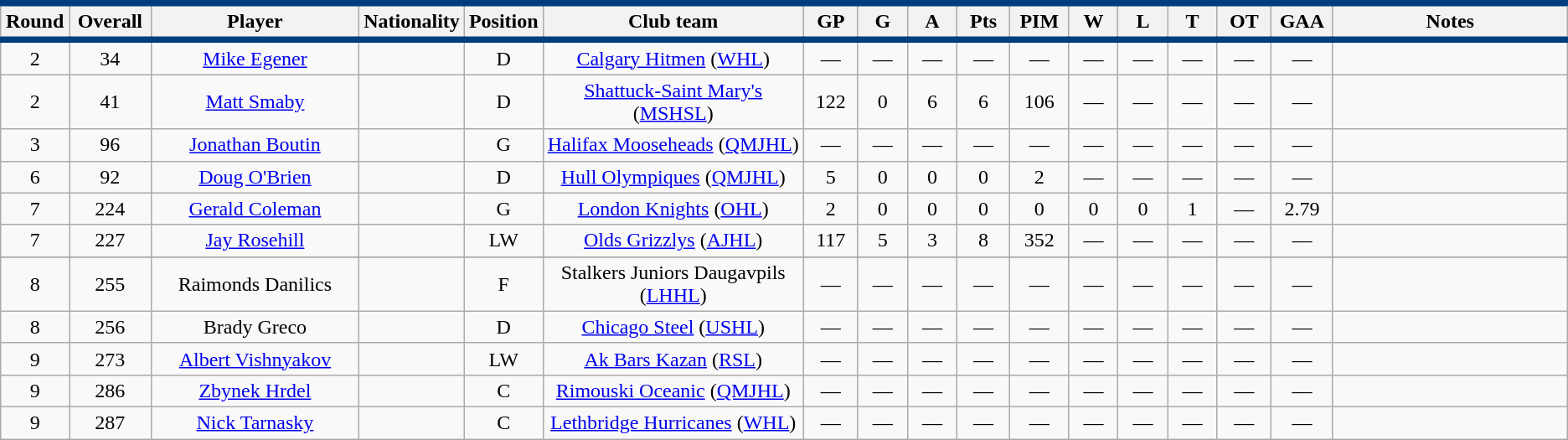<table class="wikitable sortable" style="text-align:center">
<tr style= "background:#FFFFFF; border-top:#003D7C 5px solid; border-bottom:#003D7C 5px solid;">
<th style="width:3em">Round</th>
<th style="width:4em">Overall</th>
<th style="width:15em">Player</th>
<th style="width:3em">Nationality</th>
<th style="width:3em">Position</th>
<th style="width:20em">Club team</th>
<th style="width:3em">GP</th>
<th style="width:3em">G</th>
<th style="width:3em">A</th>
<th style="width:3em">Pts</th>
<th style="width:3em">PIM</th>
<th style="width:3em">W</th>
<th style="width:3em">L</th>
<th style="width:3em">T</th>
<th style="width:3em">OT</th>
<th style="width:3em">GAA</th>
<th style="width:20em">Notes</th>
</tr>
<tr>
<td>2</td>
<td>34</td>
<td><a href='#'>Mike Egener</a></td>
<td></td>
<td>D</td>
<td><a href='#'>Calgary Hitmen</a> (<a href='#'>WHL</a>)</td>
<td>—</td>
<td>—</td>
<td>—</td>
<td>—</td>
<td>—</td>
<td>—</td>
<td>—</td>
<td>—</td>
<td>—</td>
<td>—</td>
<td></td>
</tr>
<tr>
<td>2</td>
<td>41</td>
<td><a href='#'>Matt Smaby</a></td>
<td></td>
<td>D</td>
<td><a href='#'>Shattuck-Saint Mary's</a> (<a href='#'>MSHSL</a>)</td>
<td>122</td>
<td>0</td>
<td>6</td>
<td>6</td>
<td>106</td>
<td>—</td>
<td>—</td>
<td>—</td>
<td>—</td>
<td>—</td>
<td></td>
</tr>
<tr>
<td>3</td>
<td>96</td>
<td><a href='#'>Jonathan Boutin</a></td>
<td></td>
<td>G</td>
<td><a href='#'>Halifax Mooseheads</a> (<a href='#'>QMJHL</a>)</td>
<td>—</td>
<td>—</td>
<td>—</td>
<td>—</td>
<td>—</td>
<td>—</td>
<td>—</td>
<td>—</td>
<td>—</td>
<td>—</td>
<td></td>
</tr>
<tr>
<td>6</td>
<td>92</td>
<td><a href='#'>Doug O'Brien</a></td>
<td></td>
<td>D</td>
<td><a href='#'>Hull Olympiques</a> (<a href='#'>QMJHL</a>)</td>
<td>5</td>
<td>0</td>
<td>0</td>
<td>0</td>
<td>2</td>
<td>—</td>
<td>—</td>
<td>—</td>
<td>—</td>
<td>—</td>
<td></td>
</tr>
<tr>
<td>7</td>
<td>224</td>
<td><a href='#'>Gerald Coleman</a></td>
<td></td>
<td>G</td>
<td><a href='#'>London Knights</a> (<a href='#'>OHL</a>)</td>
<td>2</td>
<td>0</td>
<td>0</td>
<td>0</td>
<td>0</td>
<td>0</td>
<td>0</td>
<td>1</td>
<td>—</td>
<td>2.79</td>
<td></td>
</tr>
<tr>
<td>7</td>
<td>227</td>
<td><a href='#'>Jay Rosehill</a></td>
<td></td>
<td>LW</td>
<td><a href='#'>Olds Grizzlys</a> (<a href='#'>AJHL</a>)</td>
<td>117</td>
<td>5</td>
<td>3</td>
<td>8</td>
<td>352</td>
<td>—</td>
<td>—</td>
<td>—</td>
<td>—</td>
<td>—</td>
<td></td>
</tr>
<tr>
</tr>
<tr>
<td>8</td>
<td>255</td>
<td>Raimonds Danilics</td>
<td></td>
<td>F</td>
<td>Stalkers Juniors Daugavpils (<a href='#'>LHHL</a>)</td>
<td>—</td>
<td>—</td>
<td>—</td>
<td>—</td>
<td>—</td>
<td>—</td>
<td>—</td>
<td>—</td>
<td>—</td>
<td>—</td>
<td></td>
</tr>
<tr>
<td>8</td>
<td>256</td>
<td>Brady Greco</td>
<td></td>
<td>D</td>
<td><a href='#'>Chicago Steel</a> (<a href='#'>USHL</a>)</td>
<td>—</td>
<td>—</td>
<td>—</td>
<td>—</td>
<td>—</td>
<td>—</td>
<td>—</td>
<td>—</td>
<td>—</td>
<td>—</td>
<td></td>
</tr>
<tr>
<td>9</td>
<td>273</td>
<td><a href='#'>Albert Vishnyakov</a></td>
<td></td>
<td>LW</td>
<td><a href='#'>Ak Bars Kazan</a> (<a href='#'>RSL</a>)</td>
<td>—</td>
<td>—</td>
<td>—</td>
<td>—</td>
<td>—</td>
<td>—</td>
<td>—</td>
<td>—</td>
<td>—</td>
<td>—</td>
<td></td>
</tr>
<tr>
<td>9</td>
<td>286</td>
<td><a href='#'>Zbynek Hrdel</a></td>
<td></td>
<td>C</td>
<td><a href='#'>Rimouski Oceanic</a> (<a href='#'>QMJHL</a>)</td>
<td>—</td>
<td>—</td>
<td>—</td>
<td>—</td>
<td>—</td>
<td>—</td>
<td>—</td>
<td>—</td>
<td>—</td>
<td>—</td>
<td></td>
</tr>
<tr>
<td>9</td>
<td>287</td>
<td><a href='#'>Nick Tarnasky</a></td>
<td></td>
<td>C</td>
<td><a href='#'>Lethbridge Hurricanes</a> (<a href='#'>WHL</a>)</td>
<td>—</td>
<td>—</td>
<td>—</td>
<td>—</td>
<td>—</td>
<td>—</td>
<td>—</td>
<td>—</td>
<td>—</td>
<td>—</td>
<td></td>
</tr>
</table>
